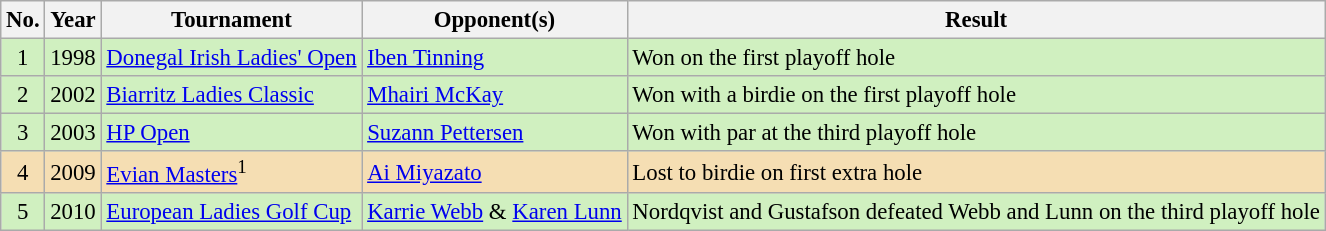<table class="wikitable" style="font-size:95%;">
<tr>
<th>No.</th>
<th>Year</th>
<th>Tournament</th>
<th>Opponent(s)</th>
<th>Result</th>
</tr>
<tr style="background:#D0F0C0;">
<td align=center>1</td>
<td>1998</td>
<td><a href='#'>Donegal Irish Ladies' Open</a></td>
<td> <a href='#'>Iben Tinning</a></td>
<td>Won on the first playoff hole</td>
</tr>
<tr style="background:#D0F0C0;">
<td align=center>2</td>
<td>2002</td>
<td><a href='#'>Biarritz Ladies Classic</a></td>
<td> <a href='#'>Mhairi McKay</a></td>
<td>Won with a birdie on the first playoff hole</td>
</tr>
<tr style="background:#D0F0C0;">
<td align=center>3</td>
<td>2003</td>
<td><a href='#'>HP Open</a></td>
<td> <a href='#'>Suzann Pettersen</a></td>
<td>Won with par at the third playoff hole</td>
</tr>
<tr style="background:#F5DEB3;">
<td align=center>4</td>
<td>2009</td>
<td><a href='#'>Evian Masters</a><sup>1</sup></td>
<td> <a href='#'>Ai Miyazato</a></td>
<td>Lost to birdie on first extra hole</td>
</tr>
<tr style="background:#D0F0C0;">
<td align=center>5</td>
<td>2010</td>
<td><a href='#'>European Ladies Golf Cup</a></td>
<td> <a href='#'>Karrie Webb</a> & <a href='#'>Karen Lunn</a></td>
<td>Nordqvist and Gustafson defeated Webb and Lunn on the third playoff hole</td>
</tr>
</table>
